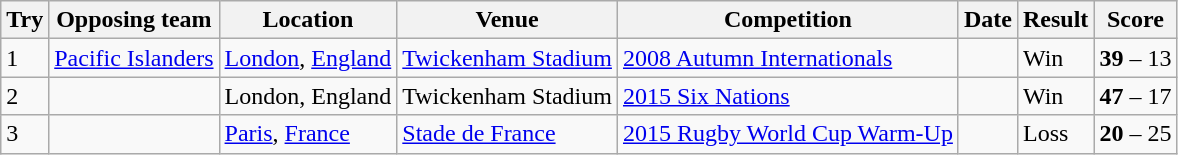<table class="wikitable" style="font-size:100%">
<tr>
<th>Try</th>
<th>Opposing team</th>
<th>Location</th>
<th>Venue</th>
<th>Competition</th>
<th>Date</th>
<th>Result</th>
<th>Score</th>
</tr>
<tr>
<td>1</td>
<td> <a href='#'>Pacific Islanders</a></td>
<td><a href='#'>London</a>, <a href='#'>England</a></td>
<td><a href='#'>Twickenham Stadium</a></td>
<td><a href='#'>2008 Autumn Internationals</a></td>
<td></td>
<td>Win</td>
<td><strong>39</strong> – 13</td>
</tr>
<tr>
<td>2</td>
<td></td>
<td>London, England</td>
<td>Twickenham Stadium</td>
<td><a href='#'>2015 Six Nations</a></td>
<td></td>
<td>Win</td>
<td><strong>47</strong> – 17</td>
</tr>
<tr>
<td>3</td>
<td></td>
<td><a href='#'>Paris</a>, <a href='#'>France</a></td>
<td><a href='#'>Stade de France</a></td>
<td><a href='#'>2015 Rugby World Cup Warm-Up</a></td>
<td></td>
<td>Loss</td>
<td><strong>20</strong> – 25</td>
</tr>
</table>
